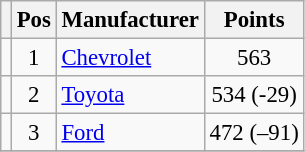<table class="wikitable" style="font-size: 95%;">
<tr>
<th></th>
<th>Pos</th>
<th>Manufacturer</th>
<th>Points</th>
</tr>
<tr>
<td align="left"></td>
<td style="text-align:center;">1</td>
<td><a href='#'>Chevrolet</a></td>
<td style="text-align:center;">563</td>
</tr>
<tr>
<td align="left"></td>
<td style="text-align:center;">2</td>
<td><a href='#'>Toyota</a></td>
<td style="text-align:center;">534 (-29)</td>
</tr>
<tr>
<td align="left"></td>
<td style="text-align:center;">3</td>
<td><a href='#'>Ford</a></td>
<td style="text-align:center;">472 (–91)</td>
</tr>
<tr class="sortbottom">
</tr>
</table>
